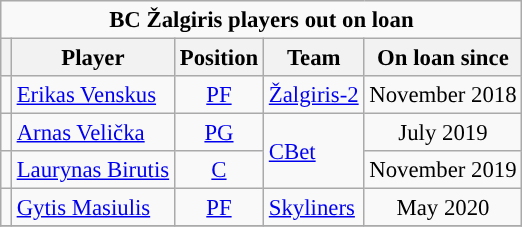<table class="wikitable sortable" style="font-size: 95%; text-align:center;">
<tr>
<td colspan=6><strong>BC Žalgiris players out on loan</strong></td>
</tr>
<tr>
<th></th>
<th>Player</th>
<th>Position</th>
<th>Team</th>
<th>On loan since</th>
</tr>
<tr>
<td></td>
<td style="text-align:left;"><a href='#'>Erikas Venskus</a></td>
<td><a href='#'>PF</a></td>
<td style="text-align:left;"> <a href='#'>Žalgiris-2</a></td>
<td>November 2018</td>
</tr>
<tr>
<td></td>
<td style="text-align:left;"><a href='#'>Arnas Velička</a></td>
<td><a href='#'>PG</a></td>
<td style="text-align:left;" rowspan=2> <a href='#'>CBet</a></td>
<td>July 2019</td>
</tr>
<tr>
<td></td>
<td style="text-align:left;"><a href='#'>Laurynas Birutis</a></td>
<td><a href='#'>C</a></td>
<td>November 2019</td>
</tr>
<tr>
<td></td>
<td style="text-align:left;"><a href='#'>Gytis Masiulis</a></td>
<td><a href='#'>PF</a></td>
<td style="text-align:left;"> <a href='#'>Skyliners</a></td>
<td>May 2020</td>
</tr>
<tr>
</tr>
</table>
